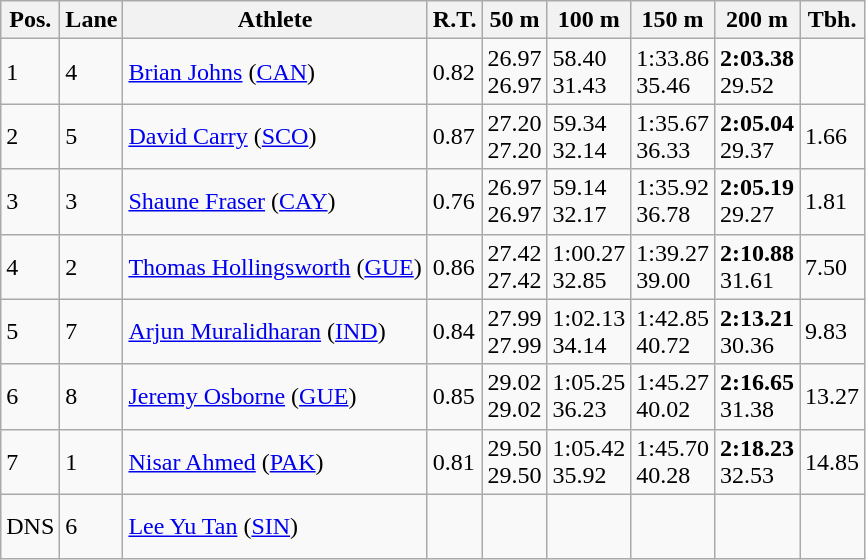<table class="wikitable">
<tr>
<th>Pos.</th>
<th>Lane</th>
<th>Athlete</th>
<th>R.T.</th>
<th>50 m</th>
<th>100 m</th>
<th>150 m</th>
<th>200 m</th>
<th>Tbh.</th>
</tr>
<tr>
<td>1</td>
<td>4</td>
<td> <a href='#'>Brian Johns</a> (<a href='#'>CAN</a>)</td>
<td>0.82</td>
<td>26.97<br>26.97</td>
<td>58.40<br>31.43</td>
<td>1:33.86<br>35.46</td>
<td><strong>2:03.38</strong><br>29.52</td>
<td> </td>
</tr>
<tr>
<td>2</td>
<td>5</td>
<td> <a href='#'>David Carry</a> (<a href='#'>SCO</a>)</td>
<td>0.87</td>
<td>27.20<br>27.20</td>
<td>59.34<br>32.14</td>
<td>1:35.67<br>36.33</td>
<td><strong>2:05.04</strong><br>29.37</td>
<td>1.66</td>
</tr>
<tr>
<td>3</td>
<td>3</td>
<td> <a href='#'>Shaune Fraser</a> (<a href='#'>CAY</a>)</td>
<td>0.76</td>
<td>26.97<br>26.97</td>
<td>59.14<br>32.17</td>
<td>1:35.92<br>36.78</td>
<td><strong>2:05.19</strong><br>29.27</td>
<td>1.81</td>
</tr>
<tr>
<td>4</td>
<td>2</td>
<td> <a href='#'>Thomas Hollingsworth</a> (<a href='#'>GUE</a>)</td>
<td>0.86</td>
<td>27.42<br>27.42</td>
<td>1:00.27<br>32.85</td>
<td>1:39.27<br>39.00</td>
<td><strong>2:10.88</strong><br>31.61</td>
<td>7.50</td>
</tr>
<tr>
<td>5</td>
<td>7</td>
<td> <a href='#'>Arjun Muralidharan</a> (<a href='#'>IND</a>)</td>
<td>0.84</td>
<td>27.99<br>27.99</td>
<td>1:02.13<br>34.14</td>
<td>1:42.85<br>40.72</td>
<td><strong>2:13.21</strong><br>30.36</td>
<td>9.83</td>
</tr>
<tr>
<td>6</td>
<td>8</td>
<td> <a href='#'>Jeremy Osborne</a> (<a href='#'>GUE</a>)</td>
<td>0.85</td>
<td>29.02<br>29.02</td>
<td>1:05.25<br>36.23</td>
<td>1:45.27<br>40.02</td>
<td><strong>2:16.65</strong><br>31.38</td>
<td>13.27</td>
</tr>
<tr>
<td>7</td>
<td>1</td>
<td> <a href='#'>Nisar Ahmed</a> (<a href='#'>PAK</a>)</td>
<td>0.81</td>
<td>29.50<br>29.50</td>
<td>1:05.42<br>35.92</td>
<td>1:45.70<br>40.28</td>
<td><strong>2:18.23</strong><br>32.53</td>
<td>14.85</td>
</tr>
<tr>
<td>DNS</td>
<td>6</td>
<td> <a href='#'>Lee Yu Tan</a> (<a href='#'>SIN</a>)</td>
<td> </td>
<td><br> </td>
<td><br> </td>
<td><br> </td>
<td></td>
<td> </td>
</tr>
</table>
